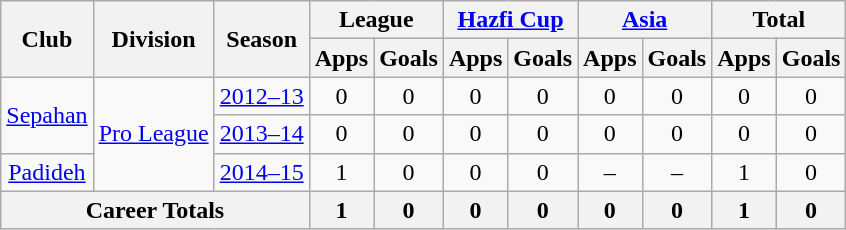<table class="wikitable" style="text-align: center;">
<tr>
<th rowspan="2">Club</th>
<th rowspan="2">Division</th>
<th rowspan="2">Season</th>
<th colspan="2">League</th>
<th colspan="2"><a href='#'>Hazfi Cup</a></th>
<th colspan="2"><a href='#'>Asia</a></th>
<th colspan="2">Total</th>
</tr>
<tr>
<th>Apps</th>
<th>Goals</th>
<th>Apps</th>
<th>Goals</th>
<th>Apps</th>
<th>Goals</th>
<th>Apps</th>
<th>Goals</th>
</tr>
<tr>
<td rowspan="2"><a href='#'>Sepahan</a></td>
<td rowspan="3"><a href='#'>Pro League</a></td>
<td><a href='#'>2012–13</a></td>
<td>0</td>
<td>0</td>
<td>0</td>
<td>0</td>
<td>0</td>
<td>0</td>
<td>0</td>
<td>0</td>
</tr>
<tr>
<td><a href='#'>2013–14</a></td>
<td>0</td>
<td>0</td>
<td>0</td>
<td>0</td>
<td>0</td>
<td>0</td>
<td>0</td>
<td>0</td>
</tr>
<tr>
<td><a href='#'>Padideh</a></td>
<td><a href='#'>2014–15</a></td>
<td>1</td>
<td>0</td>
<td>0</td>
<td>0</td>
<td>–</td>
<td>–</td>
<td>1</td>
<td>0</td>
</tr>
<tr>
<th colspan=3>Career Totals</th>
<th>1</th>
<th>0</th>
<th>0</th>
<th>0</th>
<th>0</th>
<th>0</th>
<th>1</th>
<th>0</th>
</tr>
</table>
